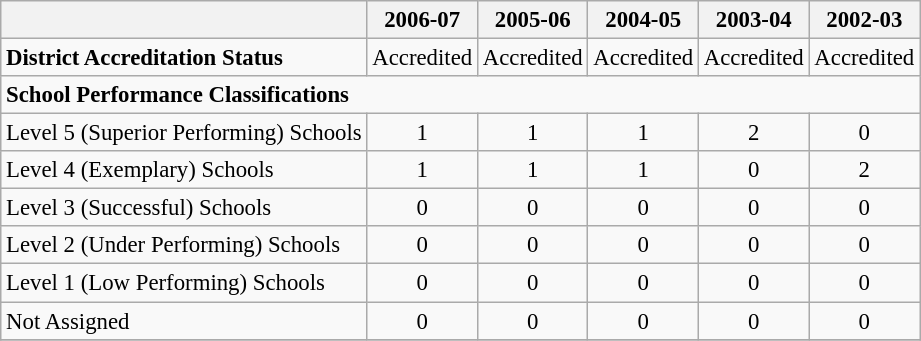<table class="wikitable" style="font-size: 95%;">
<tr>
<th></th>
<th>2006-07</th>
<th>2005-06</th>
<th>2004-05</th>
<th>2003-04</th>
<th>2002-03</th>
</tr>
<tr>
<td align="left"><strong>District Accreditation Status</strong></td>
<td align="center">Accredited</td>
<td align="center">Accredited</td>
<td align="center">Accredited</td>
<td align="center">Accredited</td>
<td align="center">Accredited</td>
</tr>
<tr>
<td align="left" colspan="6"><strong>School Performance Classifications</strong></td>
</tr>
<tr>
<td align="left">Level 5 (Superior Performing) Schools</td>
<td align="center">1</td>
<td align="center">1</td>
<td align="center">1</td>
<td align="center">2</td>
<td align="center">0</td>
</tr>
<tr>
<td align="left">Level 4 (Exemplary) Schools</td>
<td align="center">1</td>
<td align="center">1</td>
<td align="center">1</td>
<td align="center">0</td>
<td align="center">2</td>
</tr>
<tr>
<td align="left">Level 3 (Successful) Schools</td>
<td align="center">0</td>
<td align="center">0</td>
<td align="center">0</td>
<td align="center">0</td>
<td align="center">0</td>
</tr>
<tr>
<td align="left">Level 2 (Under Performing) Schools</td>
<td align="center">0</td>
<td align="center">0</td>
<td align="center">0</td>
<td align="center">0</td>
<td align="center">0</td>
</tr>
<tr>
<td align="left">Level 1 (Low Performing) Schools</td>
<td align="center">0</td>
<td align="center">0</td>
<td align="center">0</td>
<td align="center">0</td>
<td align="center">0</td>
</tr>
<tr>
<td align="left">Not Assigned</td>
<td align="center">0</td>
<td align="center">0</td>
<td align="center">0</td>
<td align="center">0</td>
<td align="center">0</td>
</tr>
<tr>
</tr>
</table>
